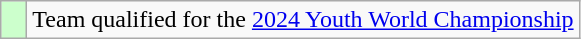<table class="wikitable" style="text-align: center;">
<tr>
<td width=10px bgcolor=#ccffcc></td>
<td>Team qualified for the <a href='#'>2024 Youth World Championship</a></td>
</tr>
</table>
